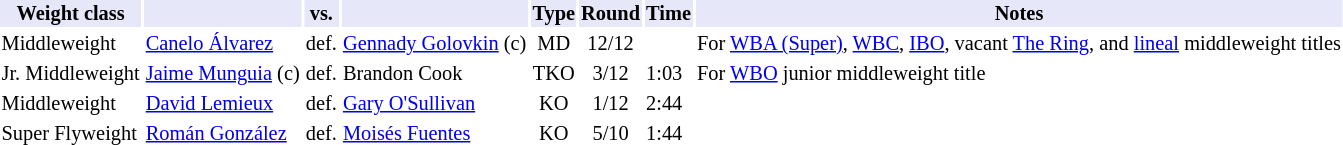<table class="toccolours" style="font-size: 85%;">
<tr>
<th style="background:#e6e8fa; color:#000; text-align:center;">Weight class</th>
<th style="background:#e6e8fa; color:#000; text-align:center;"></th>
<th style="background:#e6e8fa; color:#000; text-align:center;">vs.</th>
<th style="background:#e6e8fa; color:#000; text-align:center;"></th>
<th style="background:#e6e8fa; color:#000; text-align:center;">Type</th>
<th style="background:#e6e8fa; color:#000; text-align:center;">Round</th>
<th style="background:#e6e8fa; color:#000; text-align:center;">Time</th>
<th style="background:#e6e8fa; color:#000; text-align:center;">Notes</th>
</tr>
<tr>
<td>Middleweight</td>
<td><a href='#'>Canelo Álvarez</a></td>
<td>def.</td>
<td><a href='#'>Gennady Golovkin</a> (c)</td>
<td align=center>MD</td>
<td align=center>12/12</td>
<td></td>
<td>For <a href='#'>WBA (Super)</a>, <a href='#'>WBC</a>, <a href='#'>IBO</a>, vacant <a href='#'>The Ring</a>, and <a href='#'>lineal</a> middleweight titles</td>
</tr>
<tr>
<td>Jr. Middleweight</td>
<td><a href='#'>Jaime Munguia</a> (c)</td>
<td>def.</td>
<td>Brandon Cook</td>
<td align=center>TKO</td>
<td align=center>3/12</td>
<td>1:03</td>
<td>For <a href='#'>WBO</a> junior middleweight title</td>
</tr>
<tr>
<td>Middleweight</td>
<td><a href='#'>David Lemieux</a></td>
<td>def.</td>
<td><a href='#'>Gary O'Sullivan</a></td>
<td align=center>KO</td>
<td align=center>1/12</td>
<td>2:44</td>
<td></td>
</tr>
<tr>
<td>Super Flyweight</td>
<td><a href='#'>Román González</a></td>
<td>def.</td>
<td><a href='#'>Moisés Fuentes</a></td>
<td align=center>KO</td>
<td align=center>5/10</td>
<td>1:44</td>
<td></td>
</tr>
</table>
